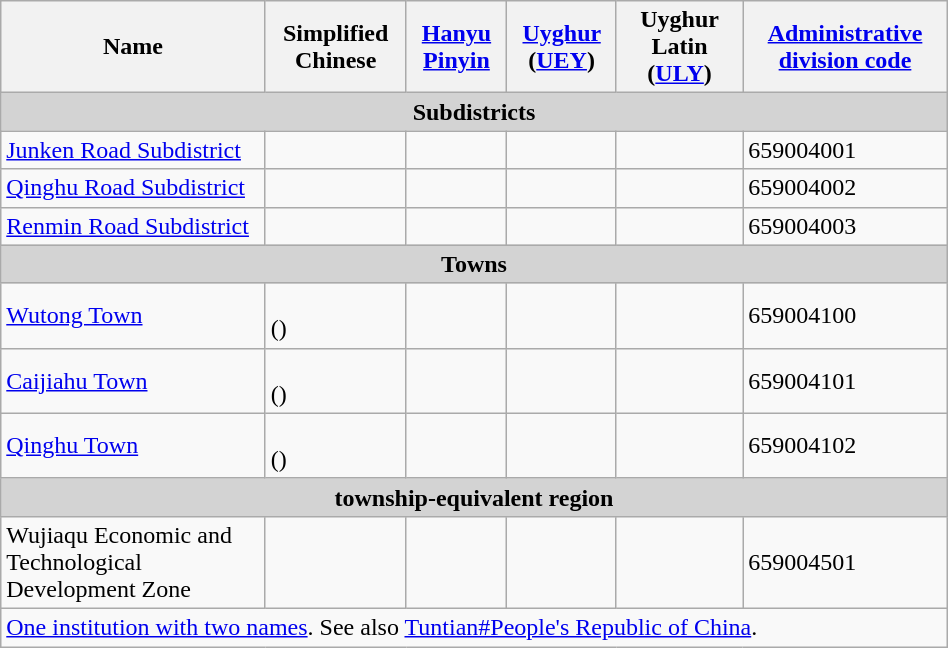<table class="wikitable" align="center" style="width:50%; border="1">
<tr>
<th>Name</th>
<th>Simplified Chinese</th>
<th><a href='#'>Hanyu Pinyin</a></th>
<th><a href='#'>Uyghur</a> (<a href='#'>UEY</a>)</th>
<th>Uyghur Latin (<a href='#'>ULY</a>)</th>
<th><a href='#'>Administrative division code</a></th>
</tr>
<tr --------->
<td colspan="7"  style="text-align:center; background:#d3d3d3;"><strong>Subdistricts</strong></td>
</tr>
<tr --------->
<td><a href='#'>Junken Road Subdistrict</a></td>
<td></td>
<td></td>
<td></td>
<td></td>
<td>659004001</td>
</tr>
<tr>
<td><a href='#'>Qinghu Road Subdistrict</a></td>
<td></td>
<td></td>
<td></td>
<td></td>
<td>659004002</td>
</tr>
<tr>
<td><a href='#'>Renmin Road Subdistrict</a></td>
<td></td>
<td></td>
<td></td>
<td></td>
<td>659004003</td>
</tr>
<tr --------->
<td colspan="7"  style="text-align:center; background:#d3d3d3;"><strong>Towns</strong></td>
</tr>
<tr --------->
<td><a href='#'>Wutong Town</a><br></td>
<td><br>()</td>
<td></td>
<td></td>
<td></td>
<td>659004100</td>
</tr>
<tr>
<td><a href='#'>Caijiahu Town</a><br></td>
<td><br>()</td>
<td></td>
<td></td>
<td></td>
<td>659004101</td>
</tr>
<tr>
<td><a href='#'>Qinghu Town</a><br></td>
<td><br>()</td>
<td></td>
<td></td>
<td></td>
<td>659004102</td>
</tr>
<tr --------->
<td colspan="7"  style="text-align:center; background:#d3d3d3;"><strong>township-equivalent region</strong></td>
</tr>
<tr --------->
<td>Wujiaqu Economic and Technological Development Zone</td>
<td></td>
<td></td>
<td></td>
<td></td>
<td>659004501</td>
</tr>
<tr --------->
<td colspan="7"><div> <a href='#'>One institution with two names</a>. See also <a href='#'>Tuntian#People's Republic of China</a>.<br></div></td>
</tr>
</table>
